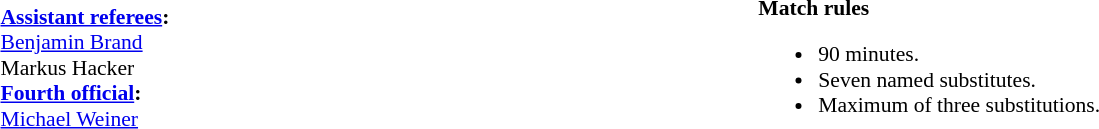<table style="width:100%; font-size:90%">
<tr>
<td><br><strong><a href='#'>Assistant referees</a>:</strong>
<br><a href='#'>Benjamin Brand</a>
<br>Markus Hacker
<br><strong><a href='#'>Fourth official</a>:</strong>
<br><a href='#'>Michael Weiner</a></td>
<td style="width:60%; vertical-align:top"><br><strong>Match rules</strong><ul><li>90 minutes.</li><li>Seven named substitutes.</li><li>Maximum of three substitutions.</li></ul></td>
</tr>
</table>
